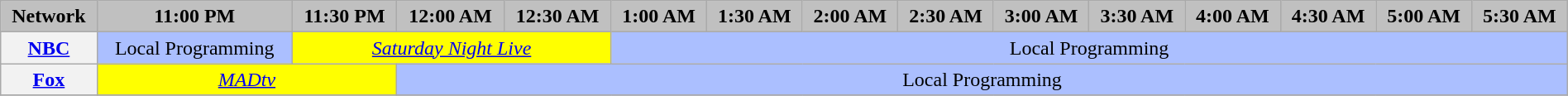<table class="wikitable" style="width:100%;margin-right:0;text-align:center">
<tr>
<th style="background-color:#C0C0C0;text-align:center" colspan="2">Network</th>
<th style="background-color:#C0C0C0;text-align:center">11:00 PM</th>
<th style="background-color:#C0C0C0;text-align:center">11:30 PM</th>
<th style="background-color:#C0C0C0;text-align:center">12:00 AM</th>
<th style="background-color:#C0C0C0;text-align:center">12:30 AM</th>
<th style="background-color:#C0C0C0;text-align:center">1:00 AM</th>
<th style="background-color:#C0C0C0;text-align:center">1:30 AM</th>
<th style="background-color:#C0C0C0;text-align:center">2:00 AM</th>
<th style="background-color:#C0C0C0;text-align:center">2:30 AM</th>
<th style="background-color:#C0C0C0;text-align:center">3:00 AM</th>
<th style="background-color:#C0C0C0;text-align:center">3:30 AM</th>
<th style="background-color:#C0C0C0;text-align:center">4:00 AM</th>
<th style="background-color:#C0C0C0;text-align:center">4:30 AM</th>
<th style="background-color:#C0C0C0;text-align:center">5:00 AM</th>
<th style="background-color:#C0C0C0;text-align:center">5:30 AM</th>
</tr>
<tr>
<th colspan="2"><a href='#'>NBC</a></th>
<td style="background:#abbfff">Local Programming</td>
<td colspan="3" style="background:yellow"><em><a href='#'>Saturday Night Live</a></em></td>
<td colspan="10" style="background:#abbfff">Local Programming</td>
</tr>
<tr>
<th colspan="2"><a href='#'>Fox</a></th>
<td colspan="2" style="background:yellow"><em><a href='#'>MADtv</a></em></td>
<td colspan="12" style="background:#abbfff">Local Programming</td>
</tr>
<tr>
</tr>
</table>
